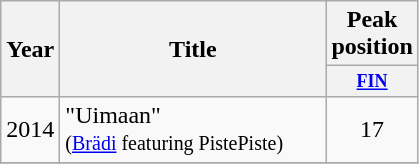<table class="wikitable">
<tr>
<th rowspan="2">Year</th>
<th rowspan="2" style="width:170px;">Title</th>
<th colspan="2">Peak<br>position</th>
</tr>
<tr>
<th style="width;font-size:75%"><a href='#'>FIN</a></th>
</tr>
<tr>
<td>2014</td>
<td>"Uimaan"<br><small>(<a href='#'>Brädi</a> featuring PistePiste)</small></td>
<td style="text-align:center;">17</td>
</tr>
<tr>
</tr>
</table>
